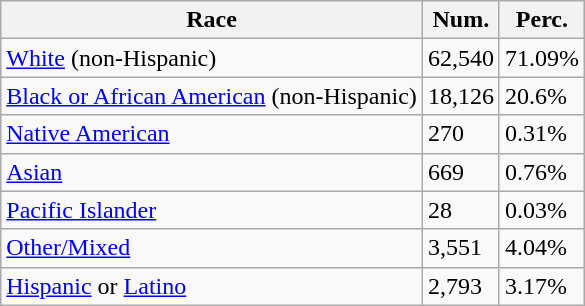<table class="wikitable">
<tr>
<th>Race</th>
<th>Num.</th>
<th>Perc.</th>
</tr>
<tr>
<td><a href='#'>White</a> (non-Hispanic)</td>
<td>62,540</td>
<td>71.09%</td>
</tr>
<tr>
<td><a href='#'>Black or African American</a> (non-Hispanic)</td>
<td>18,126</td>
<td>20.6%</td>
</tr>
<tr>
<td><a href='#'>Native American</a></td>
<td>270</td>
<td>0.31%</td>
</tr>
<tr>
<td><a href='#'>Asian</a></td>
<td>669</td>
<td>0.76%</td>
</tr>
<tr>
<td><a href='#'>Pacific Islander</a></td>
<td>28</td>
<td>0.03%</td>
</tr>
<tr>
<td><a href='#'>Other/Mixed</a></td>
<td>3,551</td>
<td>4.04%</td>
</tr>
<tr>
<td><a href='#'>Hispanic</a> or <a href='#'>Latino</a></td>
<td>2,793</td>
<td>3.17%</td>
</tr>
</table>
